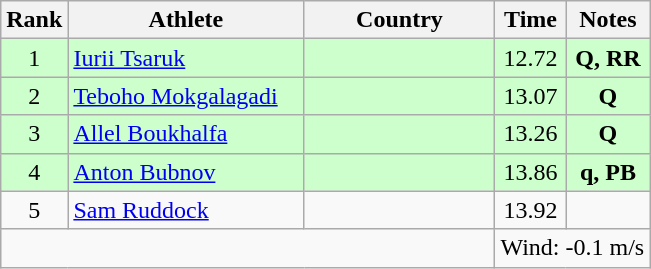<table class="wikitable sortable" style="text-align:center">
<tr>
<th>Rank</th>
<th style="width:150px">Athlete</th>
<th style="width:120px">Country</th>
<th>Time</th>
<th>Notes</th>
</tr>
<tr style="background:#cfc;">
<td>1</td>
<td style="text-align:left;"><a href='#'>Iurii Tsaruk</a></td>
<td style="text-align:left;"></td>
<td>12.72</td>
<td><strong>Q, RR</strong></td>
</tr>
<tr style="background:#cfc;">
<td>2</td>
<td style="text-align:left;"><a href='#'>Teboho Mokgalagadi</a></td>
<td style="text-align:left;"></td>
<td>13.07</td>
<td><strong>Q</strong></td>
</tr>
<tr style="background:#cfc;">
<td>3</td>
<td style="text-align:left;"><a href='#'>Allel Boukhalfa</a></td>
<td style="text-align:left;"></td>
<td>13.26</td>
<td><strong>Q</strong></td>
</tr>
<tr style="background:#cfc;">
<td>4</td>
<td style="text-align:left;"><a href='#'>Anton Bubnov</a></td>
<td style="text-align:left;"></td>
<td>13.86</td>
<td><strong>q, PB</strong></td>
</tr>
<tr>
<td>5</td>
<td style="text-align:left;"><a href='#'>Sam Ruddock</a></td>
<td style="text-align:left;"></td>
<td>13.92</td>
<td></td>
</tr>
<tr class="sortbottom">
<td colspan="3"></td>
<td colspan="2">Wind: -0.1 m/s</td>
</tr>
</table>
